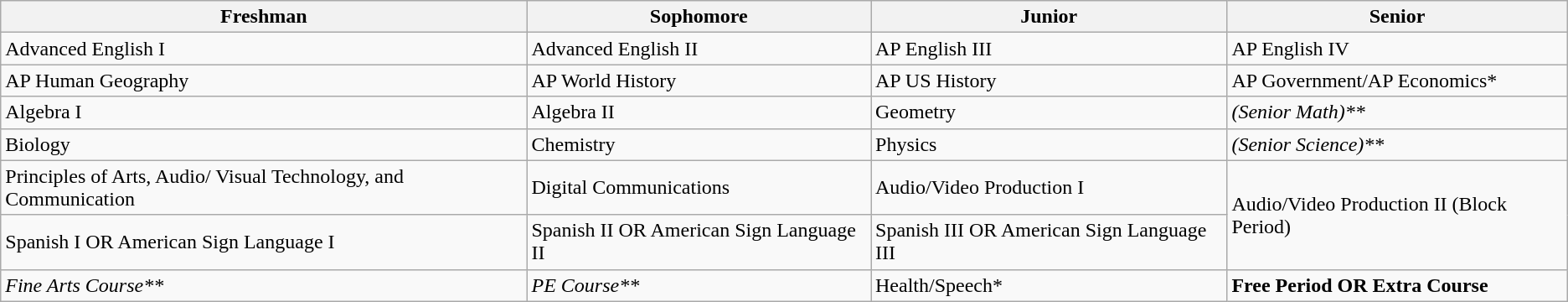<table class="wikitable">
<tr>
<th>Freshman</th>
<th>Sophomore</th>
<th>Junior</th>
<th>Senior</th>
</tr>
<tr>
<td>Advanced English I</td>
<td>Advanced English II</td>
<td>AP English III</td>
<td>AP English IV</td>
</tr>
<tr>
<td>AP Human Geography</td>
<td>AP World History</td>
<td>AP US History</td>
<td>AP Government/AP Economics*</td>
</tr>
<tr>
<td>Algebra I</td>
<td>Algebra II</td>
<td>Geometry</td>
<td><em>(Senior Math)**</em></td>
</tr>
<tr>
<td>Biology</td>
<td>Chemistry</td>
<td>Physics</td>
<td><em>(Senior Science)**</em></td>
</tr>
<tr>
<td>Principles of Arts, Audio/ Visual Technology, and Communication</td>
<td>Digital Communications</td>
<td>Audio/Video Production I</td>
<td rowspan="2">Audio/Video Production II (Block Period)</td>
</tr>
<tr>
<td>Spanish I OR American Sign Language I</td>
<td>Spanish II OR American Sign Language II</td>
<td>Spanish III OR American Sign Language III</td>
</tr>
<tr>
<td><em>Fine Arts Course**</em></td>
<td><em>PE Course**</em></td>
<td>Health/Speech*</td>
<td><strong>Free Period OR Extra Course</strong></td>
</tr>
</table>
